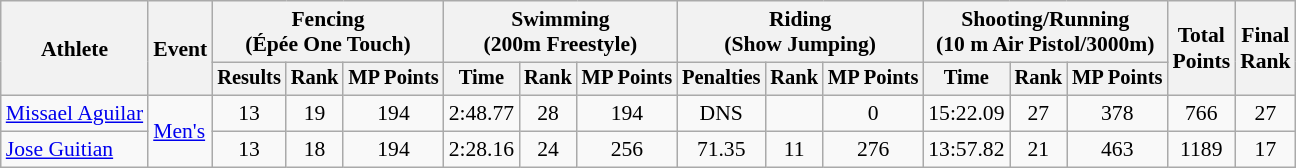<table class="wikitable" border="1" style="font-size:90%">
<tr>
<th rowspan=2>Athlete</th>
<th rowspan=2>Event</th>
<th colspan=3>Fencing<br><span> (Épée One Touch)</span></th>
<th colspan=3>Swimming<br><span> (200m Freestyle)</span></th>
<th colspan=3>Riding<br><span> (Show Jumping)</span></th>
<th colspan=3>Shooting/Running<br><span>(10 m Air Pistol/3000m)</span></th>
<th rowspan=2>Total<br>Points</th>
<th rowspan=2>Final<br>Rank</th>
</tr>
<tr style="font-size:95%">
<th>Results</th>
<th>Rank</th>
<th>MP Points</th>
<th>Time</th>
<th>Rank</th>
<th>MP Points</th>
<th>Penalties</th>
<th>Rank</th>
<th>MP Points</th>
<th>Time</th>
<th>Rank</th>
<th>MP Points</th>
</tr>
<tr align=center>
<td align=left><a href='#'>Missael Aguilar</a></td>
<td align=left rowspan=2><a href='#'>Men's</a></td>
<td>13</td>
<td>19</td>
<td>194</td>
<td>2:48.77</td>
<td>28</td>
<td>194</td>
<td>DNS</td>
<td></td>
<td>0</td>
<td>15:22.09</td>
<td>27</td>
<td>378</td>
<td>766</td>
<td>27</td>
</tr>
<tr align=center>
<td align=left><a href='#'>Jose Guitian</a></td>
<td>13</td>
<td>18</td>
<td>194</td>
<td>2:28.16</td>
<td>24</td>
<td>256</td>
<td>71.35</td>
<td>11</td>
<td>276</td>
<td>13:57.82</td>
<td>21</td>
<td>463</td>
<td>1189</td>
<td>17</td>
</tr>
</table>
